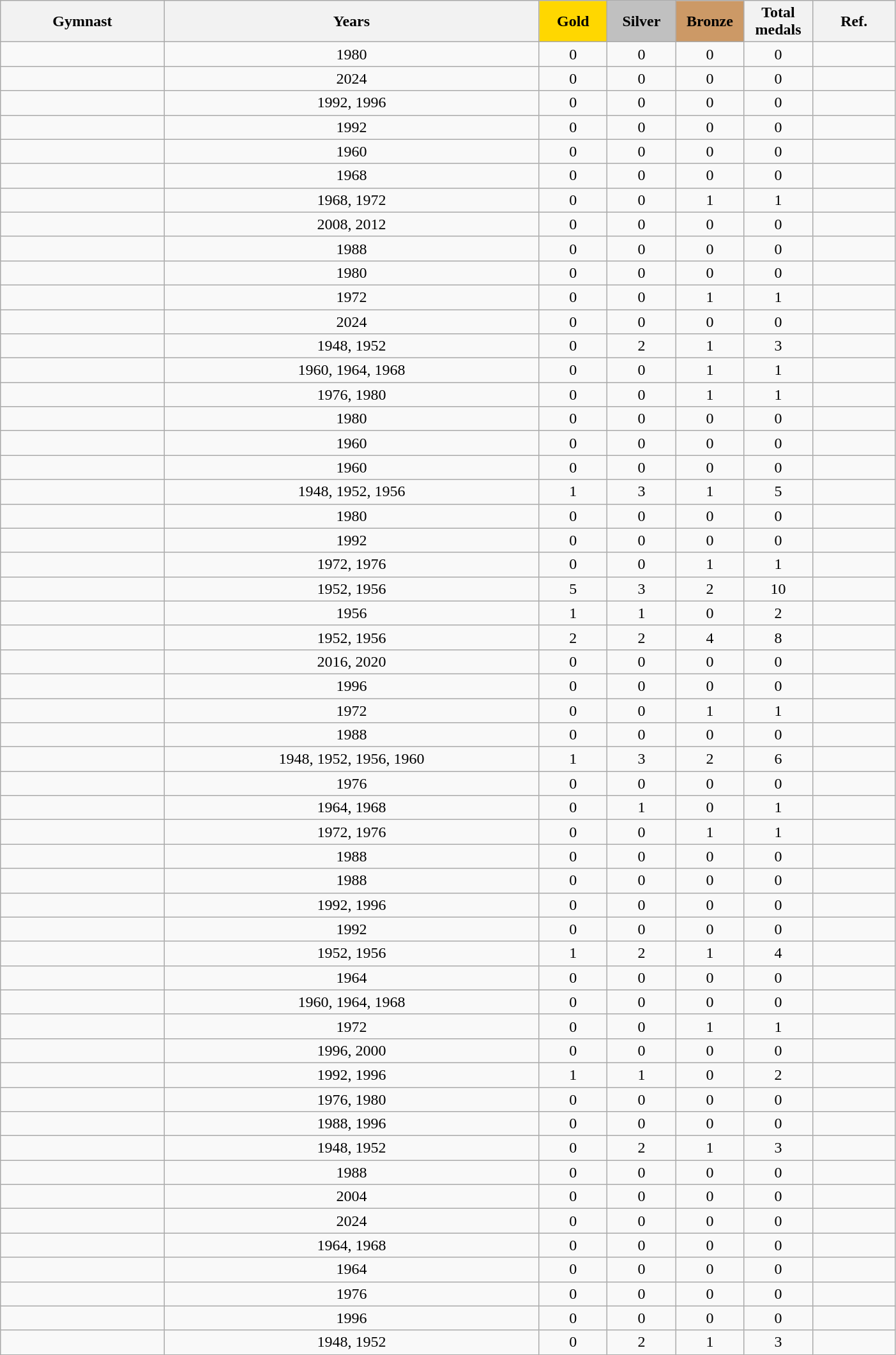<table class="wikitable sortable" width=74% style="text-align:center;">
<tr>
<th>Gymnast</th>
<th>Years</th>
<th style="background-color:gold; width:4.0em; font-weight:bold;">Gold</th>
<th style="background-color:silver; width:4.0em; font-weight:bold;">Silver</th>
<th style="background-color:#cc9966; width:4.0em; font-weight:bold;">Bronze</th>
<th style="width:4.0em;">Total medals</th>
<th class="unsortable">Ref.</th>
</tr>
<tr>
<td></td>
<td>1980</td>
<td>0</td>
<td>0</td>
<td>0</td>
<td>0</td>
<td></td>
</tr>
<tr>
<td></td>
<td>2024</td>
<td>0</td>
<td>0</td>
<td>0</td>
<td>0</td>
<td></td>
</tr>
<tr>
<td></td>
<td>1992, 1996</td>
<td>0</td>
<td>0</td>
<td>0</td>
<td>0</td>
<td></td>
</tr>
<tr>
<td></td>
<td>1992</td>
<td>0</td>
<td>0</td>
<td>0</td>
<td>0</td>
<td></td>
</tr>
<tr>
<td></td>
<td>1960</td>
<td>0</td>
<td>0</td>
<td>0</td>
<td>0</td>
<td></td>
</tr>
<tr>
<td></td>
<td>1968</td>
<td>0</td>
<td>0</td>
<td>0</td>
<td>0</td>
<td></td>
</tr>
<tr>
<td></td>
<td>1968, 1972</td>
<td>0</td>
<td>0</td>
<td>1</td>
<td>1</td>
<td></td>
</tr>
<tr>
<td></td>
<td>2008, 2012</td>
<td>0</td>
<td>0</td>
<td>0</td>
<td>0</td>
<td></td>
</tr>
<tr>
<td></td>
<td>1988</td>
<td>0</td>
<td>0</td>
<td>0</td>
<td>0</td>
<td></td>
</tr>
<tr>
<td></td>
<td>1980</td>
<td>0</td>
<td>0</td>
<td>0</td>
<td>0</td>
<td></td>
</tr>
<tr>
<td></td>
<td>1972</td>
<td>0</td>
<td>0</td>
<td>1</td>
<td>1</td>
<td></td>
</tr>
<tr>
<td></td>
<td>2024</td>
<td>0</td>
<td>0</td>
<td>0</td>
<td>0</td>
<td></td>
</tr>
<tr>
<td></td>
<td>1948, 1952</td>
<td>0</td>
<td>2</td>
<td>1</td>
<td>3</td>
<td></td>
</tr>
<tr>
<td></td>
<td>1960, 1964, 1968</td>
<td>0</td>
<td>0</td>
<td>1</td>
<td>1</td>
<td></td>
</tr>
<tr>
<td></td>
<td>1976, 1980</td>
<td>0</td>
<td>0</td>
<td>1</td>
<td>1</td>
<td></td>
</tr>
<tr>
<td></td>
<td>1980</td>
<td>0</td>
<td>0</td>
<td>0</td>
<td>0</td>
<td></td>
</tr>
<tr>
<td></td>
<td>1960</td>
<td>0</td>
<td>0</td>
<td>0</td>
<td>0</td>
<td></td>
</tr>
<tr>
<td></td>
<td>1960</td>
<td>0</td>
<td>0</td>
<td>0</td>
<td>0</td>
<td></td>
</tr>
<tr>
<td></td>
<td>1948, 1952, 1956</td>
<td>1</td>
<td>3</td>
<td>1</td>
<td>5</td>
<td></td>
</tr>
<tr>
<td></td>
<td>1980</td>
<td>0</td>
<td>0</td>
<td>0</td>
<td>0</td>
<td></td>
</tr>
<tr>
<td></td>
<td>1992</td>
<td>0</td>
<td>0</td>
<td>0</td>
<td>0</td>
<td></td>
</tr>
<tr>
<td></td>
<td>1972, 1976</td>
<td>0</td>
<td>0</td>
<td>1</td>
<td>1</td>
<td></td>
</tr>
<tr>
<td></td>
<td>1952, 1956</td>
<td>5</td>
<td>3</td>
<td>2</td>
<td>10</td>
<td></td>
</tr>
<tr>
<td></td>
<td>1956</td>
<td>1</td>
<td>1</td>
<td>0</td>
<td>2</td>
<td></td>
</tr>
<tr>
<td></td>
<td>1952, 1956</td>
<td>2</td>
<td>2</td>
<td>4</td>
<td>8</td>
<td></td>
</tr>
<tr>
<td></td>
<td>2016, 2020</td>
<td>0</td>
<td>0</td>
<td>0</td>
<td>0</td>
<td></td>
</tr>
<tr>
<td></td>
<td>1996</td>
<td>0</td>
<td>0</td>
<td>0</td>
<td>0</td>
<td></td>
</tr>
<tr>
<td></td>
<td>1972</td>
<td>0</td>
<td>0</td>
<td>1</td>
<td>1</td>
<td></td>
</tr>
<tr>
<td></td>
<td>1988</td>
<td>0</td>
<td>0</td>
<td>0</td>
<td>0</td>
<td></td>
</tr>
<tr>
<td></td>
<td>1948, 1952, 1956, 1960</td>
<td>1</td>
<td>3</td>
<td>2</td>
<td>6</td>
<td></td>
</tr>
<tr>
<td></td>
<td>1976</td>
<td>0</td>
<td>0</td>
<td>0</td>
<td>0</td>
<td></td>
</tr>
<tr>
<td></td>
<td>1964, 1968</td>
<td>0</td>
<td>1</td>
<td>0</td>
<td>1</td>
<td></td>
</tr>
<tr>
<td></td>
<td>1972, 1976</td>
<td>0</td>
<td>0</td>
<td>1</td>
<td>1</td>
<td></td>
</tr>
<tr>
<td></td>
<td>1988</td>
<td>0</td>
<td>0</td>
<td>0</td>
<td>0</td>
<td></td>
</tr>
<tr>
<td></td>
<td>1988</td>
<td>0</td>
<td>0</td>
<td>0</td>
<td>0</td>
<td></td>
</tr>
<tr>
<td></td>
<td>1992, 1996</td>
<td>0</td>
<td>0</td>
<td>0</td>
<td>0</td>
<td></td>
</tr>
<tr>
<td></td>
<td>1992</td>
<td>0</td>
<td>0</td>
<td>0</td>
<td>0</td>
<td></td>
</tr>
<tr>
<td></td>
<td>1952, 1956</td>
<td>1</td>
<td>2</td>
<td>1</td>
<td>4</td>
<td></td>
</tr>
<tr>
<td></td>
<td>1964</td>
<td>0</td>
<td>0</td>
<td>0</td>
<td>0</td>
<td></td>
</tr>
<tr>
<td></td>
<td>1960, 1964, 1968</td>
<td>0</td>
<td>0</td>
<td>0</td>
<td>0</td>
<td></td>
</tr>
<tr>
<td></td>
<td>1972</td>
<td>0</td>
<td>0</td>
<td>1</td>
<td>1</td>
<td></td>
</tr>
<tr>
<td></td>
<td>1996, 2000</td>
<td>0</td>
<td>0</td>
<td>0</td>
<td>0</td>
<td></td>
</tr>
<tr>
<td></td>
<td>1992, 1996</td>
<td>1</td>
<td>1</td>
<td>0</td>
<td>2</td>
<td></td>
</tr>
<tr>
<td></td>
<td>1976, 1980</td>
<td>0</td>
<td>0</td>
<td>0</td>
<td>0</td>
<td></td>
</tr>
<tr>
<td></td>
<td>1988, 1996</td>
<td>0</td>
<td>0</td>
<td>0</td>
<td>0</td>
<td></td>
</tr>
<tr>
<td></td>
<td>1948, 1952</td>
<td>0</td>
<td>2</td>
<td>1</td>
<td>3</td>
<td></td>
</tr>
<tr>
<td></td>
<td>1988</td>
<td>0</td>
<td>0</td>
<td>0</td>
<td>0</td>
<td></td>
</tr>
<tr>
<td></td>
<td>2004</td>
<td>0</td>
<td>0</td>
<td>0</td>
<td>0</td>
<td></td>
</tr>
<tr>
<td></td>
<td>2024</td>
<td>0</td>
<td>0</td>
<td>0</td>
<td>0</td>
<td></td>
</tr>
<tr>
<td></td>
<td>1964, 1968</td>
<td>0</td>
<td>0</td>
<td>0</td>
<td>0</td>
<td></td>
</tr>
<tr>
<td></td>
<td>1964</td>
<td>0</td>
<td>0</td>
<td>0</td>
<td>0</td>
<td></td>
</tr>
<tr>
<td></td>
<td>1976</td>
<td>0</td>
<td>0</td>
<td>0</td>
<td>0</td>
<td></td>
</tr>
<tr>
<td></td>
<td>1996</td>
<td>0</td>
<td>0</td>
<td>0</td>
<td>0</td>
<td></td>
</tr>
<tr>
<td></td>
<td>1948, 1952</td>
<td>0</td>
<td>2</td>
<td>1</td>
<td>3</td>
<td></td>
</tr>
</table>
